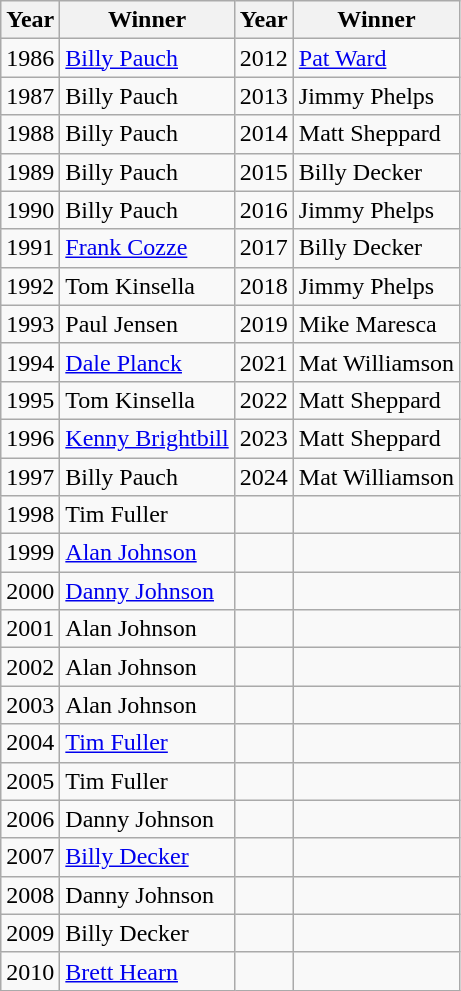<table class="wikitable sortable">
<tr>
<th><strong>Year</strong></th>
<th><strong>Winner</strong></th>
<th>Year</th>
<th>Winner</th>
</tr>
<tr>
<td>1986</td>
<td><a href='#'>Billy Pauch</a></td>
<td>2012</td>
<td><a href='#'>Pat Ward</a></td>
</tr>
<tr>
<td>1987</td>
<td>Billy Pauch</td>
<td>2013</td>
<td>Jimmy Phelps</td>
</tr>
<tr>
<td>1988</td>
<td>Billy Pauch</td>
<td>2014</td>
<td>Matt Sheppard</td>
</tr>
<tr>
<td>1989</td>
<td>Billy Pauch</td>
<td>2015</td>
<td>Billy Decker</td>
</tr>
<tr>
<td>1990</td>
<td>Billy Pauch</td>
<td>2016</td>
<td>Jimmy Phelps</td>
</tr>
<tr>
<td>1991</td>
<td><a href='#'>Frank Cozze</a></td>
<td>2017</td>
<td>Billy Decker</td>
</tr>
<tr>
<td>1992</td>
<td>Tom Kinsella</td>
<td>2018</td>
<td>Jimmy Phelps</td>
</tr>
<tr>
<td>1993</td>
<td>Paul Jensen</td>
<td>2019</td>
<td>Mike Maresca</td>
</tr>
<tr>
<td>1994</td>
<td><a href='#'>Dale Planck</a></td>
<td>2021</td>
<td>Mat Williamson</td>
</tr>
<tr>
<td>1995</td>
<td>Tom Kinsella</td>
<td>2022</td>
<td>Matt Sheppard</td>
</tr>
<tr>
<td>1996</td>
<td><a href='#'>Kenny Brightbill</a></td>
<td>2023</td>
<td>Matt Sheppard</td>
</tr>
<tr>
<td>1997</td>
<td>Billy Pauch</td>
<td>2024</td>
<td>Mat Williamson</td>
</tr>
<tr>
<td>1998</td>
<td>Tim Fuller</td>
<td></td>
<td></td>
</tr>
<tr>
<td>1999</td>
<td><a href='#'>Alan Johnson</a></td>
<td></td>
<td></td>
</tr>
<tr>
<td>2000</td>
<td><a href='#'>Danny Johnson</a></td>
<td></td>
<td></td>
</tr>
<tr>
<td>2001</td>
<td>Alan Johnson</td>
<td></td>
<td></td>
</tr>
<tr>
<td>2002</td>
<td>Alan Johnson</td>
<td></td>
<td></td>
</tr>
<tr>
<td>2003</td>
<td>Alan Johnson</td>
<td></td>
<td></td>
</tr>
<tr>
<td>2004</td>
<td><a href='#'>Tim Fuller</a></td>
<td></td>
<td></td>
</tr>
<tr>
<td>2005</td>
<td>Tim Fuller</td>
<td></td>
<td></td>
</tr>
<tr>
<td>2006</td>
<td>Danny Johnson</td>
<td></td>
<td></td>
</tr>
<tr>
<td>2007</td>
<td><a href='#'>Billy Decker</a></td>
<td></td>
<td></td>
</tr>
<tr>
<td>2008</td>
<td>Danny Johnson</td>
<td></td>
<td></td>
</tr>
<tr>
<td>2009</td>
<td>Billy Decker</td>
<td></td>
<td></td>
</tr>
<tr>
<td>2010</td>
<td><a href='#'>Brett Hearn</a></td>
<td></td>
<td></td>
</tr>
</table>
